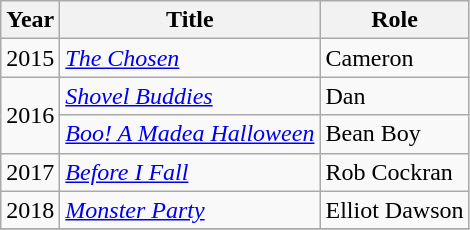<table class="wikitable">
<tr>
<th>Year</th>
<th>Title</th>
<th>Role</th>
</tr>
<tr>
<td>2015</td>
<td><em><a href='#'>The Chosen</a></em></td>
<td>Cameron</td>
</tr>
<tr>
<td rowspan="2">2016</td>
<td><em><a href='#'>Shovel Buddies</a></em></td>
<td>Dan</td>
</tr>
<tr>
<td><em><a href='#'>Boo! A Madea Halloween</a></em></td>
<td>Bean Boy</td>
</tr>
<tr>
<td>2017</td>
<td><em><a href='#'>Before I Fall</a></em></td>
<td>Rob Cockran</td>
</tr>
<tr>
<td rowspan="1">2018</td>
<td><em><a href='#'>Monster Party</a></em></td>
<td>Elliot Dawson</td>
</tr>
<tr>
</tr>
</table>
